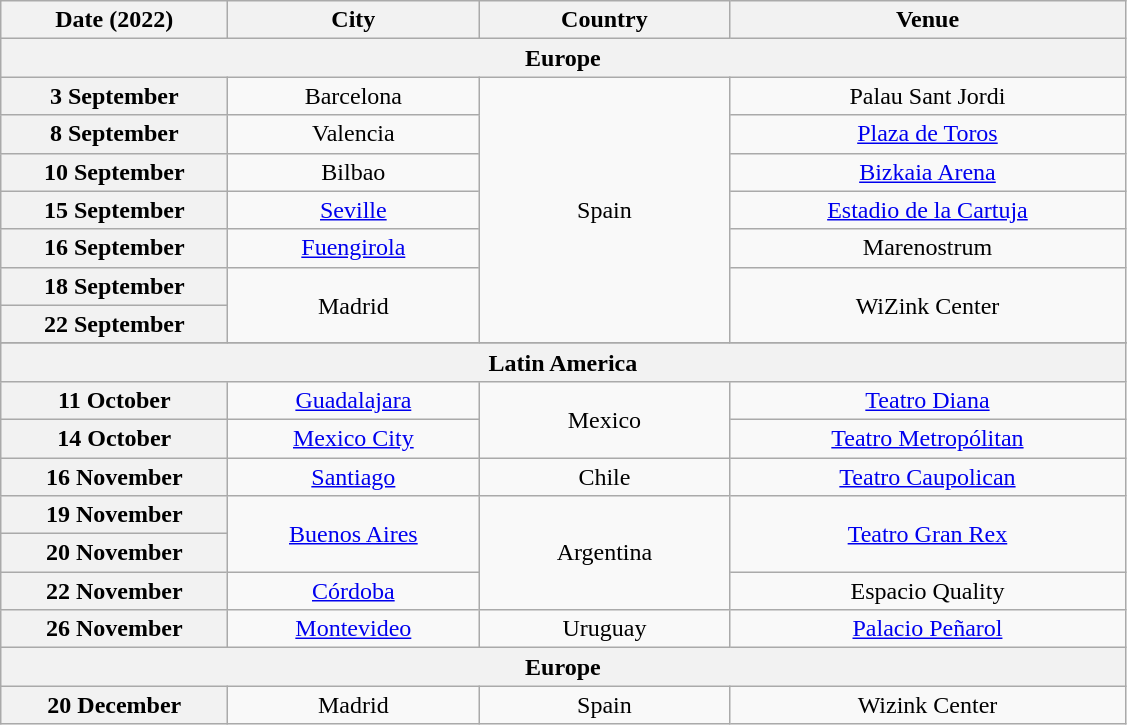<table class="wikitable plainrowheaders" style="text-align:center;">
<tr>
<th scope="col" style="width:9em;">Date (2022)</th>
<th scope="col" style="width:10em;">City</th>
<th scope="col" style="width:10em;">Country</th>
<th scope="col" style="width:16em;">Venue</th>
</tr>
<tr>
<th colspan="4">Europe</th>
</tr>
<tr>
<th scope="row" style="text-align:center;">3 September</th>
<td>Barcelona</td>
<td rowspan="7">Spain</td>
<td>Palau Sant Jordi</td>
</tr>
<tr>
<th scope="row" style="text-align:center;">8 September</th>
<td>Valencia</td>
<td><a href='#'>Plaza de Toros</a></td>
</tr>
<tr>
<th scope="row" style="text-align:center;">10 September</th>
<td>Bilbao</td>
<td><a href='#'>Bizkaia Arena</a></td>
</tr>
<tr>
<th scope="row" style="text-align:center;">15 September</th>
<td><a href='#'>Seville</a></td>
<td><a href='#'>Estadio de la Cartuja</a></td>
</tr>
<tr>
<th scope="row" style="text-align:center;">16 September</th>
<td><a href='#'>Fuengirola</a></td>
<td>Marenostrum</td>
</tr>
<tr>
<th scope="row" style="text-align:center;">18 September</th>
<td rowspan="2">Madrid</td>
<td rowspan="2">WiZink Center</td>
</tr>
<tr>
<th scope="row" style="text-align:center;">22 September</th>
</tr>
<tr>
</tr>
<tr>
<th colspan="4">Latin America</th>
</tr>
<tr>
<th scope="row" style="text-align:center;">11 October</th>
<td><a href='#'>Guadalajara</a></td>
<td rowspan="2">Mexico</td>
<td><a href='#'>Teatro Diana</a></td>
</tr>
<tr>
<th scope="row" style="text-align:center;">14 October</th>
<td><a href='#'>Mexico City</a></td>
<td><a href='#'>Teatro Metropólitan</a></td>
</tr>
<tr>
<th scope="row" style="text-align:center;">16 November</th>
<td><a href='#'>Santiago</a></td>
<td>Chile</td>
<td><a href='#'>Teatro Caupolican</a></td>
</tr>
<tr>
<th scope="row" style="text-align:center;">19 November</th>
<td rowspan="2"><a href='#'>Buenos Aires</a></td>
<td rowspan="3">Argentina</td>
<td rowspan="2"><a href='#'>Teatro Gran Rex</a></td>
</tr>
<tr>
<th scope="row" style="text-align:center;">20 November</th>
</tr>
<tr>
<th scope="row" style="text-align:center;">22 November</th>
<td><a href='#'>Córdoba</a></td>
<td>Espacio Quality</td>
</tr>
<tr>
<th scope="row" style="text-align:center;">26 November</th>
<td><a href='#'>Montevideo</a></td>
<td>Uruguay</td>
<td><a href='#'>Palacio Peñarol</a></td>
</tr>
<tr>
<th colspan="4">Europe</th>
</tr>
<tr>
<th scope="row" style="text-align:center;">20 December</th>
<td>Madrid</td>
<td>Spain</td>
<td>Wizink Center</td>
</tr>
</table>
